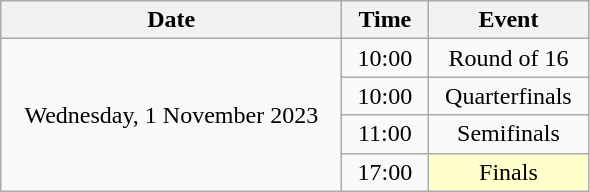<table class = "wikitable" style="text-align:center;">
<tr>
<th width=220>Date</th>
<th width=50>Time</th>
<th width=100>Event</th>
</tr>
<tr>
<td rowspan=5>Wednesday, 1 November 2023</td>
<td>10:00</td>
<td>Round of 16</td>
</tr>
<tr>
<td>10:00</td>
<td>Quarterfinals</td>
</tr>
<tr>
<td>11:00</td>
<td>Semifinals</td>
</tr>
<tr>
<td>17:00</td>
<td bgcolor=ffffcc>Finals</td>
</tr>
</table>
